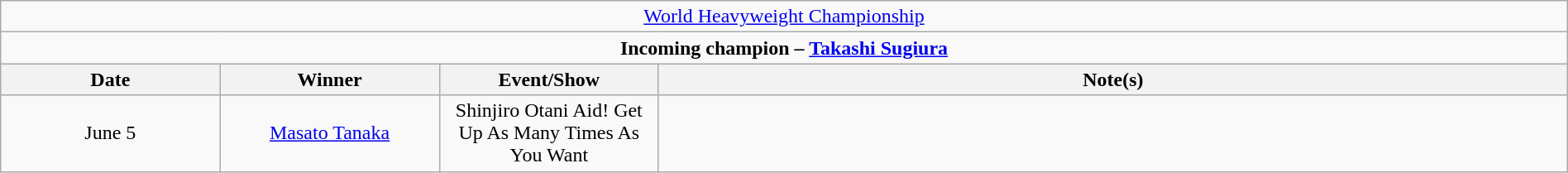<table class="wikitable" style="text-align:center; width:100%;">
<tr>
<td colspan="4" style="text-align: center;"><a href='#'>World Heavyweight Championship</a></td>
</tr>
<tr>
<td colspan="4" style="text-align: center;"><strong>Incoming champion – <a href='#'>Takashi Sugiura</a></strong></td>
</tr>
<tr>
<th width=14%>Date</th>
<th width=14%>Winner</th>
<th width=14%>Event/Show</th>
<th width=58%>Note(s)</th>
</tr>
<tr>
<td>June 5</td>
<td><a href='#'>Masato Tanaka</a></td>
<td>Shinjiro Otani Aid! Get Up As Many Times As You Want</td>
<td></td>
</tr>
</table>
